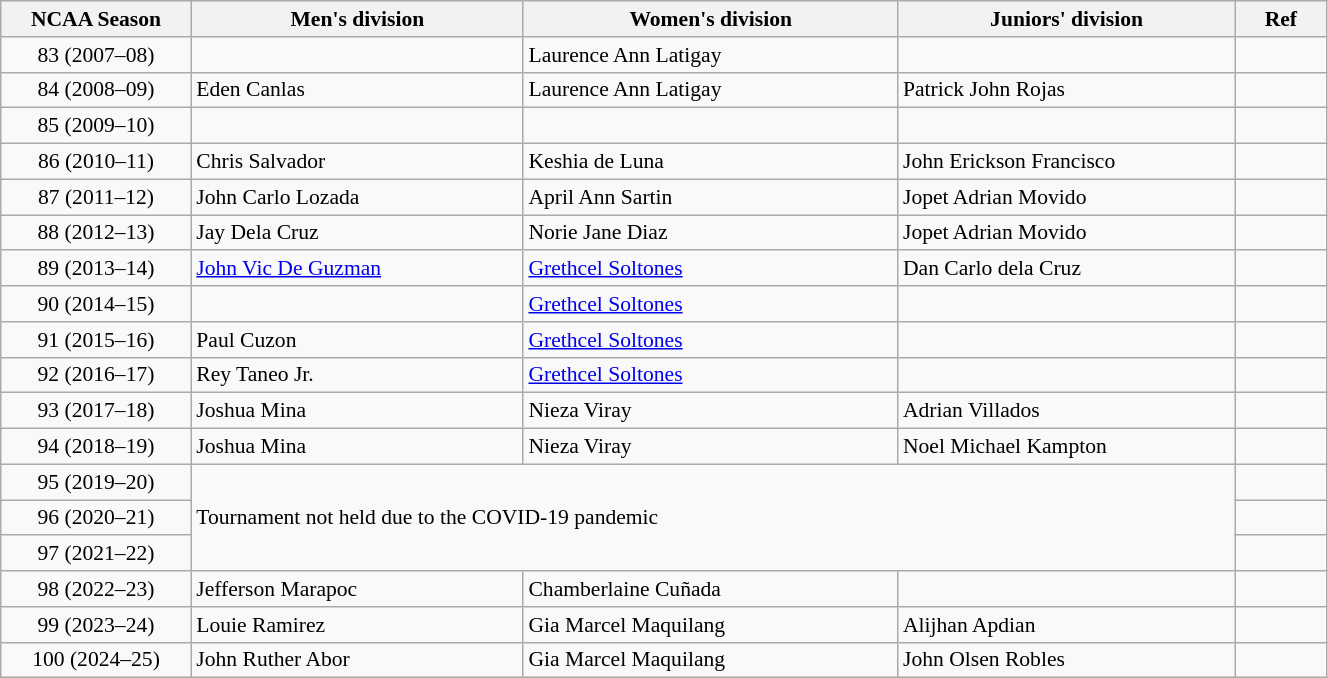<table class="wikitable" width="70%" style="font-size:90%;">
<tr>
<th width=2.4%>NCAA Season</th>
<th width="5.0%">Men's division</th>
<th width="5.0%">Women's division</th>
<th width="5.0%">Juniors' division</th>
<th width="1.0%">Ref</th>
</tr>
<tr>
<td align=center>83 (2007–08)</td>
<td></td>
<td> Laurence Ann Latigay</td>
<td></td>
<td></td>
</tr>
<tr>
<td align=center>84 (2008–09)</td>
<td> Eden Canlas</td>
<td> Laurence Ann Latigay</td>
<td> Patrick John Rojas</td>
<td></td>
</tr>
<tr>
<td align=center>85 (2009–10)</td>
<td></td>
<td></td>
<td></td>
<td></td>
</tr>
<tr>
<td align=center>86 (2010–11)</td>
<td> Chris Salvador</td>
<td> Keshia de Luna</td>
<td> John Erickson Francisco</td>
<td></td>
</tr>
<tr>
<td align=center>87 (2011–12)</td>
<td> John Carlo Lozada</td>
<td> April Ann Sartin</td>
<td> Jopet Adrian Movido</td>
<td></td>
</tr>
<tr>
<td align=center>88 (2012–13)</td>
<td> Jay Dela Cruz</td>
<td> Norie Jane Diaz</td>
<td> Jopet Adrian Movido</td>
<td></td>
</tr>
<tr>
<td align=center>89 (2013–14)</td>
<td> <a href='#'>John Vic De Guzman</a></td>
<td> <a href='#'>Grethcel Soltones</a></td>
<td> Dan Carlo dela Cruz</td>
<td></td>
</tr>
<tr>
<td align=center>90 (2014–15)</td>
<td></td>
<td> <a href='#'>Grethcel Soltones</a></td>
<td></td>
<td></td>
</tr>
<tr>
<td align=center>91 (2015–16)</td>
<td> Paul Cuzon</td>
<td> <a href='#'>Grethcel Soltones</a></td>
<td></td>
<td></td>
</tr>
<tr>
<td align=center>92 (2016–17)</td>
<td> Rey Taneo Jr.</td>
<td> <a href='#'>Grethcel Soltones</a></td>
<td></td>
<td></td>
</tr>
<tr>
<td align=center>93 (2017–18)</td>
<td> Joshua Mina</td>
<td> Nieza Viray</td>
<td> Adrian Villados</td>
<td></td>
</tr>
<tr>
<td align=center>94 (2018–19)</td>
<td> Joshua Mina</td>
<td> Nieza Viray</td>
<td> Noel Michael Kampton</td>
<td></td>
</tr>
<tr>
<td align=center>95 (2019–20)</td>
<td colspan="3" rowspan="3">Tournament not held due to the COVID-19 pandemic</td>
</tr>
<tr>
<td align=center>96 (2020–21)</td>
<td></td>
</tr>
<tr>
<td align=center>97 (2021–22)</td>
<td></td>
</tr>
<tr>
<td align=center>98 (2022–23)</td>
<td> Jefferson Marapoc</td>
<td> Chamberlaine Cuñada</td>
<td></td>
<td></td>
</tr>
<tr>
<td align=center>99 (2023–24)</td>
<td> Louie Ramirez</td>
<td> Gia Marcel Maquilang</td>
<td> Alijhan Apdian</td>
<td></td>
</tr>
<tr>
<td align=center>100 (2024–25)</td>
<td> John Ruther Abor</td>
<td> Gia Marcel Maquilang</td>
<td> John Olsen Robles</td>
<td></td>
</tr>
</table>
